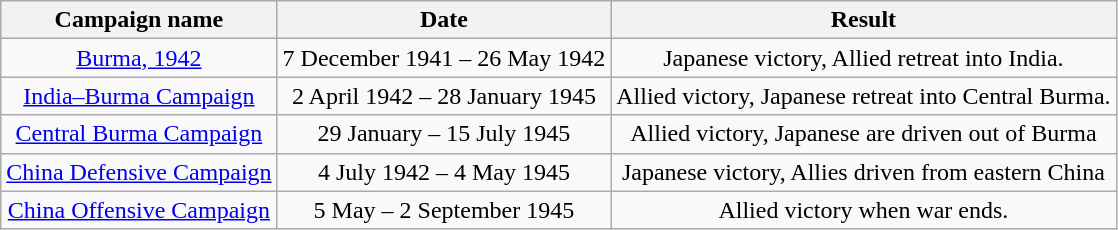<table class="wikitable sortable">
<tr>
<th scope="col">Campaign name</th>
<th scope="col">Date</th>
<th scope="col">Result</th>
</tr>
<tr>
<td scope=row align=center><a href='#'>Burma, 1942</a></td>
<td align=center>7 December 1941 – 26 May 1942</td>
<td align=center>Japanese victory, Allied retreat into India.</td>
</tr>
<tr>
<td scope=row align=center><a href='#'>India–Burma Campaign</a></td>
<td align=center>2 April 1942 – 28 January 1945</td>
<td align=center>Allied victory, Japanese retreat into Central Burma.</td>
</tr>
<tr>
<td scope=row align=center><a href='#'>Central Burma Campaign</a></td>
<td align=center>29 January – 15 July 1945</td>
<td align=center>Allied victory, Japanese are driven out of Burma</td>
</tr>
<tr>
<td scope=row align=center><a href='#'>China Defensive Campaign</a></td>
<td align=center>4 July 1942 – 4 May 1945</td>
<td align=center>Japanese victory, Allies driven from eastern China</td>
</tr>
<tr>
<td scope=row align=center><a href='#'>China Offensive Campaign</a></td>
<td align=center>5 May – 2 September 1945</td>
<td align=center>Allied victory when war ends.</td>
</tr>
</table>
